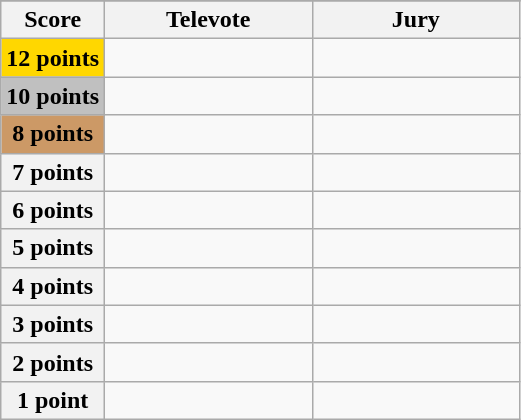<table class="wikitable">
<tr>
</tr>
<tr>
<th scope="col" width="20%">Score</th>
<th scope="col" width="40%">Televote</th>
<th scope="col" width="40%">Jury</th>
</tr>
<tr>
<th scope="row" style="background:gold">12 points</th>
<td></td>
<td></td>
</tr>
<tr>
<th scope="row" style="background:silver">10 points</th>
<td></td>
<td></td>
</tr>
<tr>
<th scope="row" style="background:#CC9966">8 points</th>
<td></td>
<td></td>
</tr>
<tr>
<th scope="row">7 points</th>
<td></td>
<td></td>
</tr>
<tr>
<th scope="row">6 points</th>
<td></td>
<td></td>
</tr>
<tr>
<th scope="row">5 points</th>
<td></td>
<td></td>
</tr>
<tr>
<th scope="row">4 points</th>
<td></td>
<td></td>
</tr>
<tr>
<th scope="row">3 points</th>
<td></td>
<td></td>
</tr>
<tr>
<th scope="row">2 points</th>
<td></td>
<td></td>
</tr>
<tr>
<th scope="row">1 point</th>
<td></td>
<td></td>
</tr>
</table>
